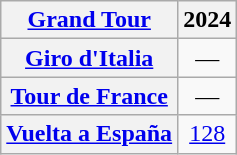<table class="wikitable plainrowheaders">
<tr>
<th scope="col"><a href='#'>Grand Tour</a></th>
<th scope="col">2024</th>
</tr>
<tr style="text-align:center;">
<th scope="row"> <a href='#'>Giro d'Italia</a></th>
<td>—</td>
</tr>
<tr style="text-align:center;">
<th scope="row"> <a href='#'>Tour de France</a></th>
<td>—</td>
</tr>
<tr style="text-align:center;">
<th scope="row"> <a href='#'>Vuelta a España</a></th>
<td><a href='#'>128</a></td>
</tr>
</table>
